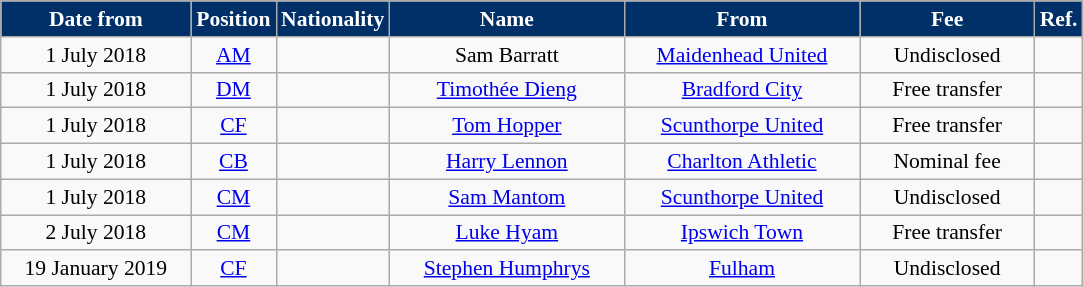<table class="wikitable" style="text-align:center; font-size:90%; ">
<tr>
<th style="background:#003067; color:#FFFFFF; width:120px;">Date from</th>
<th style="background:#003067; color:#FFFFFF; width:50px;">Position</th>
<th style="background:#003067; color:#FFFFFF; width:50px;">Nationality</th>
<th style="background:#003067; color:#FFFFFF; width:150px;">Name</th>
<th style="background:#003067; color:#FFFFFF; width:150px;">From</th>
<th style="background:#003067; color:#FFFFFF; width:110px;">Fee</th>
<th style="background:#003067; color:#FFFFFF; width:25px;">Ref.</th>
</tr>
<tr>
<td>1 July 2018</td>
<td><a href='#'>AM</a></td>
<td></td>
<td>Sam Barratt</td>
<td><a href='#'>Maidenhead United</a></td>
<td>Undisclosed</td>
<td></td>
</tr>
<tr>
<td>1 July 2018</td>
<td><a href='#'>DM</a></td>
<td></td>
<td><a href='#'>Timothée Dieng</a></td>
<td><a href='#'>Bradford City</a></td>
<td>Free transfer</td>
<td></td>
</tr>
<tr>
<td>1 July 2018</td>
<td><a href='#'>CF</a></td>
<td></td>
<td><a href='#'>Tom Hopper</a></td>
<td><a href='#'>Scunthorpe United</a></td>
<td>Free transfer</td>
<td></td>
</tr>
<tr>
<td>1 July 2018</td>
<td><a href='#'>CB</a></td>
<td></td>
<td><a href='#'>Harry Lennon</a></td>
<td><a href='#'>Charlton Athletic</a></td>
<td>Nominal fee</td>
<td></td>
</tr>
<tr>
<td>1 July 2018</td>
<td><a href='#'>CM</a></td>
<td></td>
<td><a href='#'>Sam Mantom</a></td>
<td><a href='#'>Scunthorpe United</a></td>
<td>Undisclosed</td>
<td></td>
</tr>
<tr>
<td>2 July 2018</td>
<td><a href='#'>CM</a></td>
<td></td>
<td><a href='#'>Luke Hyam</a></td>
<td><a href='#'>Ipswich Town</a></td>
<td>Free transfer</td>
<td></td>
</tr>
<tr>
<td>19 January 2019</td>
<td><a href='#'>CF</a></td>
<td></td>
<td><a href='#'>Stephen Humphrys</a></td>
<td><a href='#'>Fulham</a></td>
<td>Undisclosed</td>
<td></td>
</tr>
</table>
